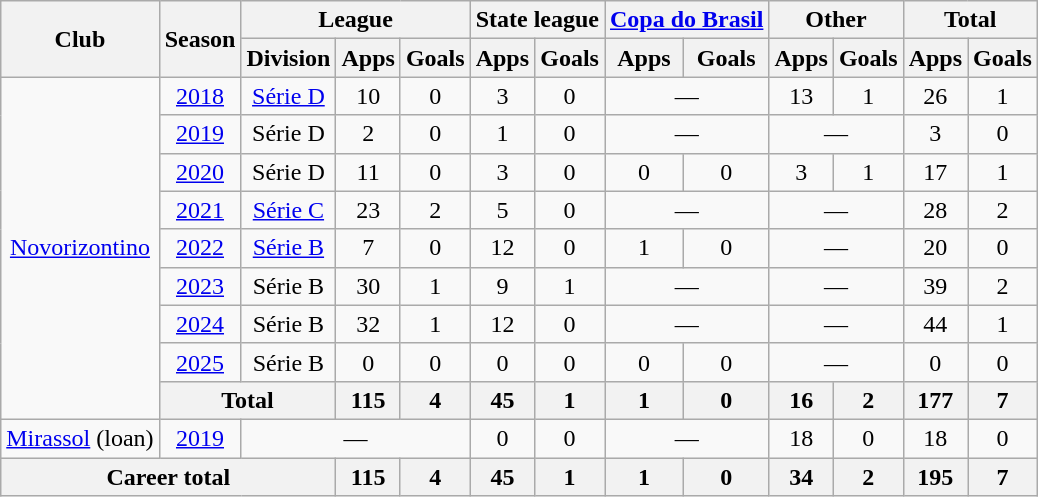<table class="wikitable" style="text-align:center">
<tr>
<th rowspan="2">Club</th>
<th rowspan="2">Season</th>
<th colspan="3">League</th>
<th colspan="2">State league</th>
<th colspan="2"><a href='#'>Copa do Brasil</a></th>
<th colspan="2">Other</th>
<th colspan="2">Total</th>
</tr>
<tr>
<th>Division</th>
<th>Apps</th>
<th>Goals</th>
<th>Apps</th>
<th>Goals</th>
<th>Apps</th>
<th>Goals</th>
<th>Apps</th>
<th>Goals</th>
<th>Apps</th>
<th>Goals</th>
</tr>
<tr>
<td rowspan="9"><a href='#'>Novorizontino</a></td>
<td><a href='#'>2018</a></td>
<td><a href='#'>Série D</a></td>
<td>10</td>
<td>0</td>
<td>3</td>
<td>0</td>
<td colspan="2">—</td>
<td>13</td>
<td>1</td>
<td>26</td>
<td>1</td>
</tr>
<tr>
<td><a href='#'>2019</a></td>
<td>Série D</td>
<td>2</td>
<td>0</td>
<td>1</td>
<td>0</td>
<td colspan="2">—</td>
<td colspan="2">—</td>
<td>3</td>
<td>0</td>
</tr>
<tr>
<td><a href='#'>2020</a></td>
<td>Série D</td>
<td>11</td>
<td>0</td>
<td>3</td>
<td>0</td>
<td>0</td>
<td>0</td>
<td>3</td>
<td>1</td>
<td>17</td>
<td>1</td>
</tr>
<tr>
<td><a href='#'>2021</a></td>
<td><a href='#'>Série C</a></td>
<td>23</td>
<td>2</td>
<td>5</td>
<td>0</td>
<td colspan="2">—</td>
<td colspan="2">—</td>
<td>28</td>
<td>2</td>
</tr>
<tr>
<td><a href='#'>2022</a></td>
<td><a href='#'>Série B</a></td>
<td>7</td>
<td>0</td>
<td>12</td>
<td>0</td>
<td>1</td>
<td>0</td>
<td colspan="2">—</td>
<td>20</td>
<td>0</td>
</tr>
<tr>
<td><a href='#'>2023</a></td>
<td>Série B</td>
<td>30</td>
<td>1</td>
<td>9</td>
<td>1</td>
<td colspan="2">—</td>
<td colspan="2">—</td>
<td>39</td>
<td>2</td>
</tr>
<tr>
<td><a href='#'>2024</a></td>
<td>Série B</td>
<td>32</td>
<td>1</td>
<td>12</td>
<td>0</td>
<td colspan="2">—</td>
<td colspan="2">—</td>
<td>44</td>
<td>1</td>
</tr>
<tr>
<td><a href='#'>2025</a></td>
<td>Série B</td>
<td>0</td>
<td>0</td>
<td>0</td>
<td>0</td>
<td>0</td>
<td>0</td>
<td colspan="2">—</td>
<td>0</td>
<td>0</td>
</tr>
<tr>
<th colspan="2">Total</th>
<th>115</th>
<th>4</th>
<th>45</th>
<th>1</th>
<th>1</th>
<th>0</th>
<th>16</th>
<th>2</th>
<th>177</th>
<th>7</th>
</tr>
<tr>
<td><a href='#'>Mirassol</a> (loan)</td>
<td><a href='#'>2019</a></td>
<td colspan="3">—</td>
<td>0</td>
<td>0</td>
<td colspan="2">—</td>
<td>18</td>
<td>0</td>
<td>18</td>
<td>0</td>
</tr>
<tr>
<th colspan="3">Career total</th>
<th>115</th>
<th>4</th>
<th>45</th>
<th>1</th>
<th>1</th>
<th>0</th>
<th>34</th>
<th>2</th>
<th>195</th>
<th>7</th>
</tr>
</table>
